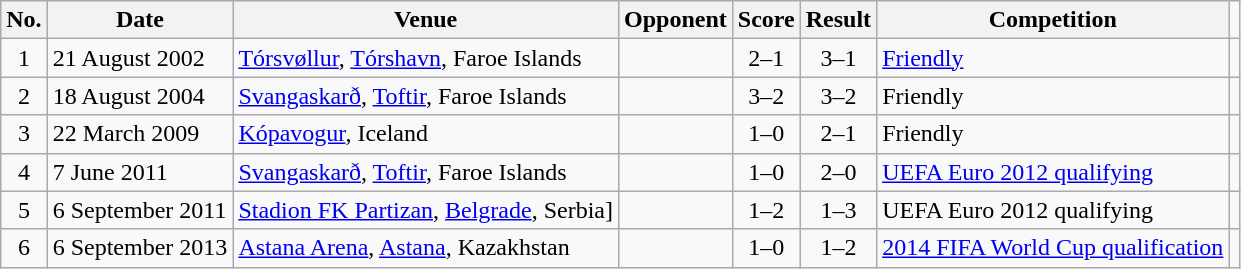<table class="wikitable sortable">
<tr>
<th scope="col">No.</th>
<th scope="col">Date</th>
<th scope="col">Venue</th>
<th scope="col">Opponent</th>
<th scope="col">Score</th>
<th scope="col">Result</th>
<th scope="col">Competition</th>
</tr>
<tr>
<td align="center">1</td>
<td>21 August 2002</td>
<td><a href='#'>Tórsvøllur</a>, <a href='#'>Tórshavn</a>, Faroe Islands</td>
<td></td>
<td align="center">2–1</td>
<td align="center">3–1</td>
<td><a href='#'>Friendly</a></td>
<td></td>
</tr>
<tr>
<td align="center">2</td>
<td>18 August 2004</td>
<td><a href='#'>Svangaskarð</a>, <a href='#'>Toftir</a>, Faroe Islands</td>
<td></td>
<td align="center">3–2</td>
<td align="center">3–2</td>
<td>Friendly</td>
<td></td>
</tr>
<tr>
<td align="center">3</td>
<td>22 March 2009</td>
<td><a href='#'>Kópavogur</a>, Iceland</td>
<td></td>
<td align="center">1–0</td>
<td align="center">2–1</td>
<td>Friendly</td>
<td></td>
</tr>
<tr>
<td align="center">4</td>
<td>7 June 2011</td>
<td><a href='#'>Svangaskarð</a>, <a href='#'>Toftir</a>, Faroe Islands</td>
<td></td>
<td align="center">1–0</td>
<td align="center">2–0</td>
<td><a href='#'>UEFA Euro 2012 qualifying</a></td>
<td></td>
</tr>
<tr>
<td align="center">5</td>
<td>6 September 2011</td>
<td><a href='#'>Stadion FK Partizan</a>, <a href='#'>Belgrade</a>, Serbia]</td>
<td></td>
<td align="center">1–2</td>
<td align="center">1–3</td>
<td>UEFA Euro 2012 qualifying</td>
<td></td>
</tr>
<tr>
<td align="center">6</td>
<td>6 September 2013</td>
<td><a href='#'>Astana Arena</a>, <a href='#'>Astana</a>, Kazakhstan</td>
<td></td>
<td align="center">1–0</td>
<td align="center">1–2</td>
<td><a href='#'>2014 FIFA World Cup qualification</a></td>
<td></td>
</tr>
</table>
